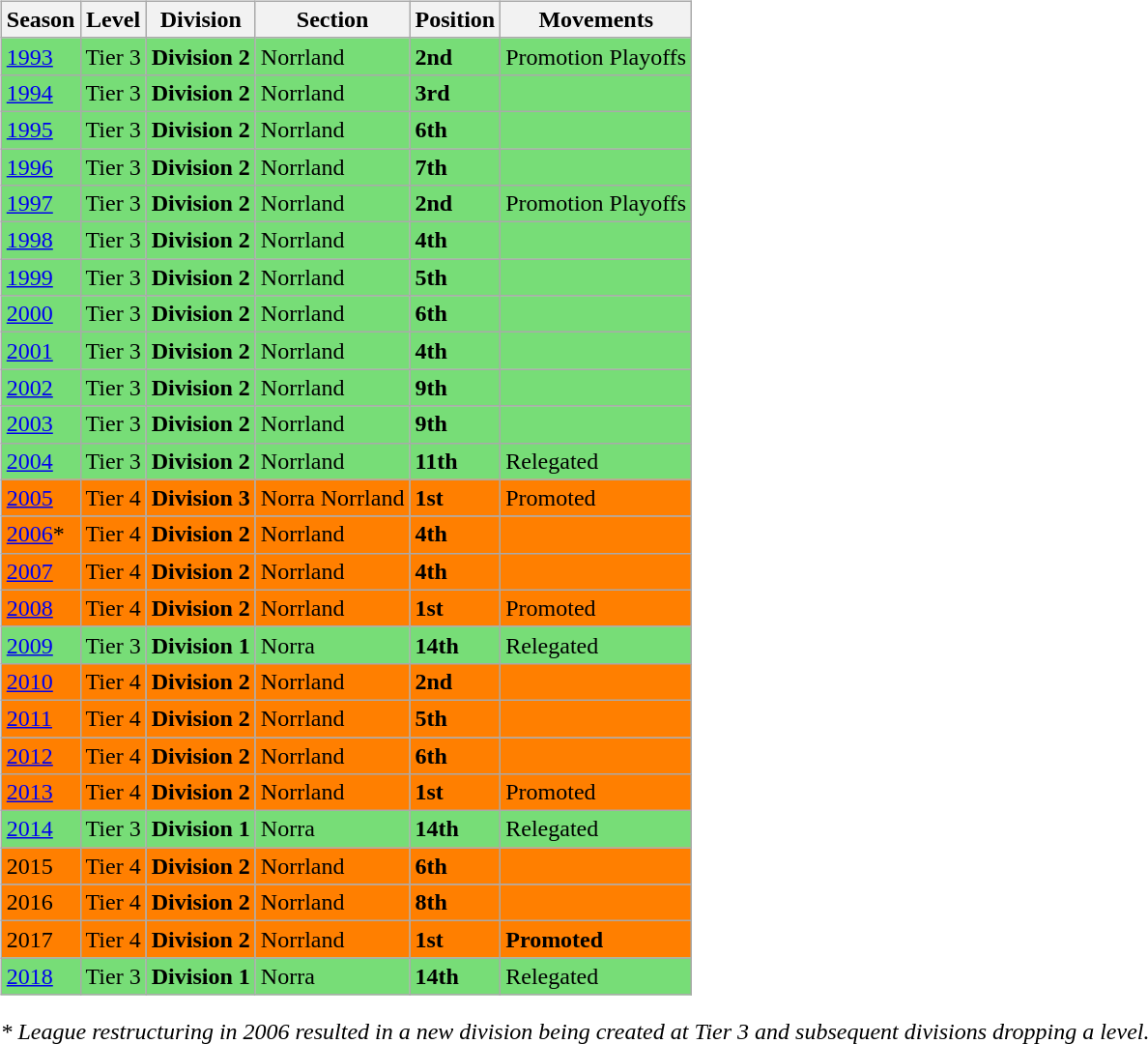<table>
<tr>
<td valign="top" width=0%><br><table class="wikitable">
<tr style="background:#f0f6fa;">
<th><strong>Season</strong></th>
<th><strong>Level</strong></th>
<th><strong>Division</strong></th>
<th><strong>Section</strong></th>
<th><strong>Position</strong></th>
<th><strong>Movements</strong></th>
</tr>
<tr>
<td style="background:#77DD77;"><a href='#'>1993</a></td>
<td style="background:#77DD77;">Tier 3</td>
<td style="background:#77DD77;"><strong>Division 2</strong></td>
<td style="background:#77DD77;">Norrland</td>
<td style="background:#77DD77;"><strong>2nd</strong></td>
<td style="background:#77DD77;">Promotion Playoffs</td>
</tr>
<tr>
<td style="background:#77DD77;"><a href='#'>1994</a></td>
<td style="background:#77DD77;">Tier 3</td>
<td style="background:#77DD77;"><strong>Division 2</strong></td>
<td style="background:#77DD77;">Norrland</td>
<td style="background:#77DD77;"><strong>3rd</strong></td>
<td style="background:#77DD77;"></td>
</tr>
<tr>
<td style="background:#77DD77;"><a href='#'>1995</a></td>
<td style="background:#77DD77;">Tier 3</td>
<td style="background:#77DD77;"><strong>Division 2</strong></td>
<td style="background:#77DD77;">Norrland</td>
<td style="background:#77DD77;"><strong>6th</strong></td>
<td style="background:#77DD77;"></td>
</tr>
<tr>
<td style="background:#77DD77;"><a href='#'>1996</a></td>
<td style="background:#77DD77;">Tier 3</td>
<td style="background:#77DD77;"><strong>Division 2</strong></td>
<td style="background:#77DD77;">Norrland</td>
<td style="background:#77DD77;"><strong>7th</strong></td>
<td style="background:#77DD77;"></td>
</tr>
<tr>
<td style="background:#77DD77;"><a href='#'>1997</a></td>
<td style="background:#77DD77;">Tier 3</td>
<td style="background:#77DD77;"><strong>Division 2</strong></td>
<td style="background:#77DD77;">Norrland</td>
<td style="background:#77DD77;"><strong>2nd</strong></td>
<td style="background:#77DD77;">Promotion Playoffs</td>
</tr>
<tr>
<td style="background:#77DD77;"><a href='#'>1998</a></td>
<td style="background:#77DD77;">Tier 3</td>
<td style="background:#77DD77;"><strong>Division 2</strong></td>
<td style="background:#77DD77;">Norrland</td>
<td style="background:#77DD77;"><strong>4th</strong></td>
<td style="background:#77DD77;"></td>
</tr>
<tr>
<td style="background:#77DD77;"><a href='#'>1999</a></td>
<td style="background:#77DD77;">Tier 3</td>
<td style="background:#77DD77;"><strong>Division 2</strong></td>
<td style="background:#77DD77;">Norrland</td>
<td style="background:#77DD77;"><strong>5th</strong></td>
<td style="background:#77DD77;"></td>
</tr>
<tr>
<td style="background:#77DD77;"><a href='#'>2000</a></td>
<td style="background:#77DD77;">Tier 3</td>
<td style="background:#77DD77;"><strong>Division 2</strong></td>
<td style="background:#77DD77;">Norrland</td>
<td style="background:#77DD77;"><strong>6th</strong></td>
<td style="background:#77DD77;"></td>
</tr>
<tr>
<td style="background:#77DD77;"><a href='#'>2001</a></td>
<td style="background:#77DD77;">Tier 3</td>
<td style="background:#77DD77;"><strong>Division 2</strong></td>
<td style="background:#77DD77;">Norrland</td>
<td style="background:#77DD77;"><strong>4th</strong></td>
<td style="background:#77DD77;"></td>
</tr>
<tr>
<td style="background:#77DD77;"><a href='#'>2002</a></td>
<td style="background:#77DD77;">Tier 3</td>
<td style="background:#77DD77;"><strong>Division 2</strong></td>
<td style="background:#77DD77;">Norrland</td>
<td style="background:#77DD77;"><strong>9th</strong></td>
<td style="background:#77DD77;"></td>
</tr>
<tr>
<td style="background:#77DD77;"><a href='#'>2003</a></td>
<td style="background:#77DD77;">Tier 3</td>
<td style="background:#77DD77;"><strong>Division 2</strong></td>
<td style="background:#77DD77;">Norrland</td>
<td style="background:#77DD77;"><strong>9th</strong></td>
<td style="background:#77DD77;"></td>
</tr>
<tr>
<td style="background:#77DD77;"><a href='#'>2004</a></td>
<td style="background:#77DD77;">Tier 3</td>
<td style="background:#77DD77;"><strong>Division 2</strong></td>
<td style="background:#77DD77;">Norrland</td>
<td style="background:#77DD77;"><strong>11th</strong></td>
<td style="background:#77DD77;">Relegated</td>
</tr>
<tr>
<td style="background:#FF7F00;"><a href='#'>2005</a></td>
<td style="background:#FF7F00;">Tier 4</td>
<td style="background:#FF7F00;"><strong>Division 3</strong></td>
<td style="background:#FF7F00;">Norra Norrland</td>
<td style="background:#FF7F00;"><strong>1st</strong></td>
<td style="background:#FF7F00;">Promoted</td>
</tr>
<tr>
<td style="background:#FF7F00;"><a href='#'>2006</a>*</td>
<td style="background:#FF7F00;">Tier 4</td>
<td style="background:#FF7F00;"><strong>Division 2</strong></td>
<td style="background:#FF7F00;">Norrland</td>
<td style="background:#FF7F00;"><strong>4th</strong></td>
<td style="background:#FF7F00;"></td>
</tr>
<tr>
<td style="background:#FF7F00;"><a href='#'>2007</a></td>
<td style="background:#FF7F00;">Tier 4</td>
<td style="background:#FF7F00;"><strong>Division 2</strong></td>
<td style="background:#FF7F00;">Norrland</td>
<td style="background:#FF7F00;"><strong>4th</strong></td>
<td style="background:#FF7F00;"></td>
</tr>
<tr>
<td style="background:#FF7F00;"><a href='#'>2008</a></td>
<td style="background:#FF7F00;">Tier 4</td>
<td style="background:#FF7F00;"><strong>Division 2</strong></td>
<td style="background:#FF7F00;">Norrland</td>
<td style="background:#FF7F00;"><strong>1st</strong></td>
<td style="background:#FF7F00;">Promoted</td>
</tr>
<tr>
<td style="background:#77DD77;"><a href='#'>2009</a></td>
<td style="background:#77DD77;">Tier 3</td>
<td style="background:#77DD77;"><strong>Division 1</strong></td>
<td style="background:#77DD77;">Norra</td>
<td style="background:#77DD77;"><strong>14th</strong></td>
<td style="background:#77DD77;">Relegated</td>
</tr>
<tr>
<td style="background:#FF7F00;"><a href='#'>2010</a></td>
<td style="background:#FF7F00;">Tier 4</td>
<td style="background:#FF7F00;"><strong>Division 2</strong></td>
<td style="background:#FF7F00;">Norrland</td>
<td style="background:#FF7F00;"><strong>2nd</strong></td>
<td style="background:#FF7F00;"></td>
</tr>
<tr>
<td style="background:#FF7F00;"><a href='#'>2011</a></td>
<td style="background:#FF7F00;">Tier 4</td>
<td style="background:#FF7F00;"><strong>Division 2</strong></td>
<td style="background:#FF7F00;">Norrland</td>
<td style="background:#FF7F00;"><strong>5th</strong></td>
<td style="background:#FF7F00;"></td>
</tr>
<tr>
<td style="background:#FF7F00;"><a href='#'>2012</a></td>
<td style="background:#FF7F00;">Tier 4</td>
<td style="background:#FF7F00;"><strong>Division 2</strong></td>
<td style="background:#FF7F00;">Norrland</td>
<td style="background:#FF7F00;"><strong>6th</strong></td>
<td style="background:#FF7F00;"></td>
</tr>
<tr>
<td style="background:#FF7F00;"><a href='#'>2013</a></td>
<td style="background:#FF7F00;">Tier 4</td>
<td style="background:#FF7F00;"><strong>Division 2</strong></td>
<td style="background:#FF7F00;">Norrland</td>
<td style="background:#FF7F00;"><strong>1st</strong></td>
<td style="background:#FF7F00;">Promoted</td>
</tr>
<tr>
<td style="background:#77DD77;"><a href='#'>2014</a></td>
<td style="background:#77DD77;">Tier 3</td>
<td style="background:#77DD77;"><strong>Division 1</strong></td>
<td style="background:#77DD77;">Norra</td>
<td style="background:#77DD77;"><strong>14th</strong></td>
<td style="background:#77DD77;">Relegated</td>
</tr>
<tr>
<td style="background:#FF7F00;">2015</td>
<td style="background:#FF7F00;">Tier 4</td>
<td style="background:#FF7F00;"><strong>Division 2</strong></td>
<td style="background:#FF7F00;">Norrland</td>
<td style="background:#FF7F00;"><strong>6th</strong></td>
<td style="background:#FF7F00;"></td>
</tr>
<tr>
<td style="background:#FF7F00;">2016</td>
<td style="background:#FF7F00;">Tier 4</td>
<td style="background:#FF7F00;"><strong>Division 2</strong></td>
<td style="background:#FF7F00;">Norrland</td>
<td style="background:#FF7F00;"><strong>8th</strong></td>
<td style="background:#FF7F00;"></td>
</tr>
<tr>
<td style="background:#FF7F00;">2017</td>
<td style="background:#FF7F00;">Tier 4</td>
<td style="background:#FF7F00;"><strong>Division 2</strong></td>
<td style="background:#FF7F00;">Norrland</td>
<td style="background:#FF7F00;"><strong>1st</strong></td>
<td style="background:#FF7F00;"><strong>Promoted</strong></td>
</tr>
<tr>
<td style="background:#77DD77;"><a href='#'>2018</a></td>
<td style="background:#77DD77;">Tier 3</td>
<td style="background:#77DD77;"><strong>Division 1</strong></td>
<td style="background:#77DD77;">Norra</td>
<td style="background:#77DD77;"><strong>14th</strong></td>
<td style="background:#77DD77;">Relegated</td>
</tr>
</table>
<em>* League restructuring in 2006 resulted in a new division being created at Tier 3 and subsequent divisions dropping a level.</em> 

</td>
</tr>
</table>
